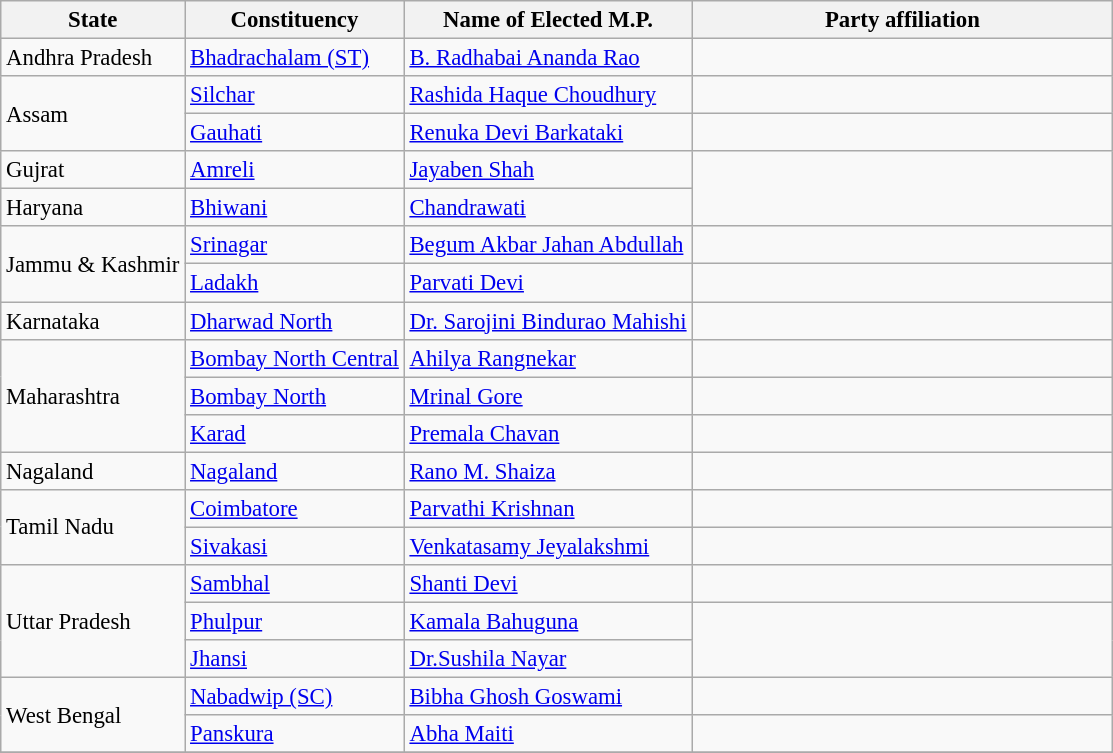<table class="wikitable sortable" style="font-size: 95%;">
<tr>
<th>State</th>
<th>Constituency</th>
<th>Name of Elected M.P.</th>
<th colspan="2" style="width:18em">Party affiliation</th>
</tr>
<tr>
<td>Andhra Pradesh</td>
<td><a href='#'>Bhadrachalam (ST)</a></td>
<td><a href='#'>B. Radhabai Ananda Rao</a></td>
<td></td>
</tr>
<tr>
<td rowspan=2>Assam</td>
<td><a href='#'>Silchar</a></td>
<td><a href='#'>Rashida Haque Choudhury</a></td>
</tr>
<tr>
<td><a href='#'>Gauhati</a></td>
<td><a href='#'>Renuka Devi Barkataki</a></td>
<td></td>
</tr>
<tr>
<td>Gujrat</td>
<td><a href='#'>Amreli</a></td>
<td><a href='#'>Jayaben Shah</a></td>
</tr>
<tr>
<td>Haryana</td>
<td><a href='#'>Bhiwani</a></td>
<td><a href='#'>Chandrawati</a></td>
</tr>
<tr>
<td rowspan=2>Jammu & Kashmir</td>
<td><a href='#'>Srinagar</a></td>
<td><a href='#'>Begum Akbar Jahan Abdullah</a></td>
<td></td>
</tr>
<tr>
<td><a href='#'>Ladakh</a></td>
<td><a href='#'>Parvati Devi</a></td>
<td></td>
</tr>
<tr>
<td>Karnataka</td>
<td><a href='#'>Dharwad North</a></td>
<td><a href='#'>Dr. Sarojini Bindurao Mahishi</a></td>
</tr>
<tr>
<td rowspan=3>Maharashtra</td>
<td><a href='#'>Bombay North Central</a></td>
<td><a href='#'>Ahilya Rangnekar</a></td>
<td></td>
</tr>
<tr>
<td><a href='#'>Bombay North</a></td>
<td><a href='#'>Mrinal Gore</a></td>
<td></td>
</tr>
<tr>
<td><a href='#'>Karad</a></td>
<td><a href='#'>Premala Chavan</a></td>
<td></td>
</tr>
<tr>
<td>Nagaland</td>
<td><a href='#'>Nagaland</a></td>
<td><a href='#'>Rano M. Shaiza</a></td>
<td></td>
</tr>
<tr>
<td rowspan=2>Tamil Nadu</td>
<td><a href='#'>Coimbatore</a></td>
<td><a href='#'>Parvathi Krishnan</a></td>
<td></td>
</tr>
<tr>
<td><a href='#'>Sivakasi</a></td>
<td><a href='#'>Venkatasamy Jeyalakshmi</a></td>
<td></td>
</tr>
<tr>
<td rowspan=3>Uttar Pradesh</td>
<td><a href='#'>Sambhal</a></td>
<td><a href='#'>Shanti Devi</a></td>
<td></td>
</tr>
<tr>
<td><a href='#'>Phulpur</a></td>
<td><a href='#'>Kamala Bahuguna</a></td>
</tr>
<tr>
<td><a href='#'>Jhansi</a></td>
<td><a href='#'>Dr.Sushila Nayar</a></td>
</tr>
<tr>
<td rowspan=2>West Bengal</td>
<td><a href='#'>Nabadwip (SC)</a></td>
<td><a href='#'>Bibha Ghosh Goswami</a></td>
<td></td>
</tr>
<tr>
<td><a href='#'>Panskura</a></td>
<td><a href='#'>Abha Maiti</a></td>
<td></td>
</tr>
<tr>
</tr>
</table>
